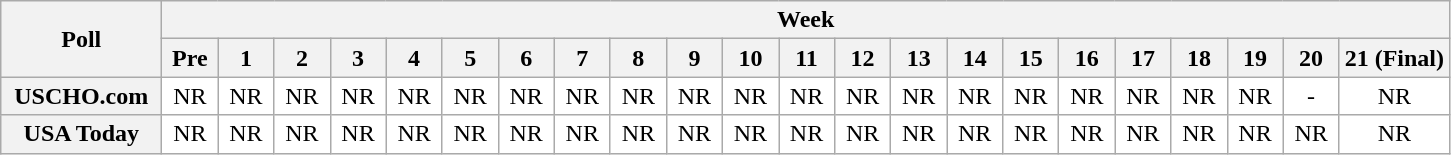<table class="wikitable" style="white-space:nowrap;">
<tr>
<th scope="col" width="100" rowspan="2">Poll</th>
<th colspan="25">Week</th>
</tr>
<tr>
<th scope="col" width="30">Pre</th>
<th scope="col" width="30">1</th>
<th scope="col" width="30">2</th>
<th scope="col" width="30">3</th>
<th scope="col" width="30">4</th>
<th scope="col" width="30">5</th>
<th scope="col" width="30">6</th>
<th scope="col" width="30">7</th>
<th scope="col" width="30">8</th>
<th scope="col" width="30">9</th>
<th scope="col" width="30">10</th>
<th scope="col" width="30">11</th>
<th scope="col" width="30">12</th>
<th scope="col" width="30">13</th>
<th scope="col" width="30">14</th>
<th scope="col" width="30">15</th>
<th scope="col" width="30">16</th>
<th scope="col" width="30">17</th>
<th scope="col" width="30">18</th>
<th scope="col" width="30">19</th>
<th scope="col" width="30">20</th>
<th scope="col" width="30">21 (Final)</th>
</tr>
<tr style="text-align:center;">
<th>USCHO.com</th>
<td bgcolor=FFFFFF>NR</td>
<td bgcolor=FFFFFF>NR</td>
<td bgcolor=FFFFFF>NR</td>
<td bgcolor=FFFFFF>NR</td>
<td bgcolor=FFFFFF>NR</td>
<td bgcolor=FFFFFF>NR</td>
<td bgcolor=FFFFFF>NR</td>
<td bgcolor=FFFFFF>NR</td>
<td bgcolor=FFFFFF>NR</td>
<td bgcolor=FFFFFF>NR</td>
<td bgcolor=FFFFFF>NR</td>
<td bgcolor=FFFFFF>NR</td>
<td bgcolor=FFFFFF>NR</td>
<td bgcolor=FFFFFF>NR</td>
<td bgcolor=FFFFFF>NR</td>
<td bgcolor=FFFFFF>NR</td>
<td bgcolor=FFFFFF>NR</td>
<td bgcolor=FFFFFF>NR</td>
<td bgcolor=FFFFFF>NR</td>
<td bgcolor=FFFFFF>NR</td>
<td bgcolor=FFFFFF>-</td>
<td bgcolor=FFFFFF>NR</td>
</tr>
<tr style="text-align:center;">
<th>USA Today</th>
<td bgcolor=FFFFFF>NR</td>
<td bgcolor=FFFFFF>NR</td>
<td bgcolor=FFFFFF>NR</td>
<td bgcolor=FFFFFF>NR</td>
<td bgcolor=FFFFFF>NR</td>
<td bgcolor=FFFFFF>NR</td>
<td bgcolor=FFFFFF>NR</td>
<td bgcolor=FFFFFF>NR</td>
<td bgcolor=FFFFFF>NR</td>
<td bgcolor=FFFFFF>NR</td>
<td bgcolor=FFFFFF>NR</td>
<td bgcolor=FFFFFF>NR</td>
<td bgcolor=FFFFFF>NR</td>
<td bgcolor=FFFFFF>NR</td>
<td bgcolor=FFFFFF>NR</td>
<td bgcolor=FFFFFF>NR</td>
<td bgcolor=FFFFFF>NR</td>
<td bgcolor=FFFFFF>NR</td>
<td bgcolor=FFFFFF>NR</td>
<td bgcolor=FFFFFF>NR</td>
<td bgcolor=FFFFFF>NR</td>
<td bgcolor=FFFFFF>NR</td>
</tr>
</table>
